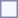<table style="border:1px solid #8888aa; background-color:#f7f8ff; padding:5px; font-size:95%; margin: 0px 12px 12px 0px;">
</table>
